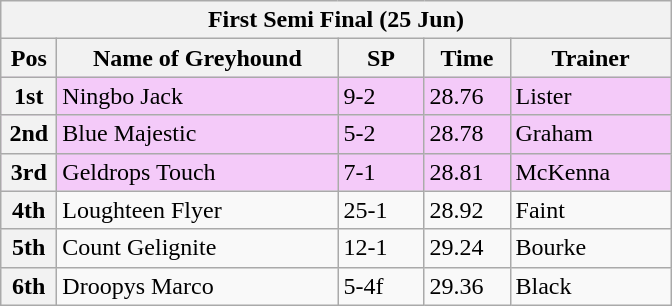<table class="wikitable">
<tr>
<th colspan="6">First Semi Final (25 Jun)</th>
</tr>
<tr>
<th width=30>Pos</th>
<th width=180>Name of Greyhound</th>
<th width=50>SP</th>
<th width=50>Time</th>
<th width=100>Trainer</th>
</tr>
<tr style="background: #f4caf9;">
<th>1st</th>
<td>Ningbo Jack</td>
<td>9-2</td>
<td>28.76</td>
<td>Lister</td>
</tr>
<tr style="background: #f4caf9;">
<th>2nd</th>
<td>Blue Majestic</td>
<td>5-2</td>
<td>28.78</td>
<td>Graham</td>
</tr>
<tr style="background: #f4caf9;">
<th>3rd</th>
<td>Geldrops Touch</td>
<td>7-1</td>
<td>28.81</td>
<td>McKenna</td>
</tr>
<tr>
<th>4th</th>
<td>Loughteen Flyer</td>
<td>25-1</td>
<td>28.92</td>
<td>Faint</td>
</tr>
<tr>
<th>5th</th>
<td>Count Gelignite</td>
<td>12-1</td>
<td>29.24</td>
<td>Bourke</td>
</tr>
<tr>
<th>6th</th>
<td>Droopys Marco</td>
<td>5-4f</td>
<td>29.36</td>
<td>Black</td>
</tr>
</table>
